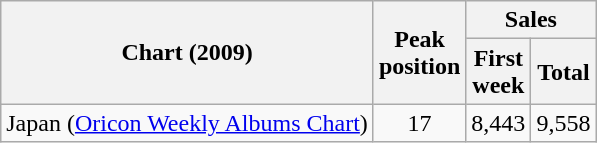<table class="wikitable sortable" border="1">
<tr>
<th rowspan="2">Chart (2009)</th>
<th rowspan="2">Peak<br>position</th>
<th colspan="2">Sales</th>
</tr>
<tr>
<th>First<br>week</th>
<th>Total</th>
</tr>
<tr>
<td>Japan (<a href='#'>Oricon Weekly Albums Chart</a>)</td>
<td style="text-align:center;">17</td>
<td style="text-align:center;">8,443</td>
<td style="text-align:center;">9,558</td>
</tr>
</table>
